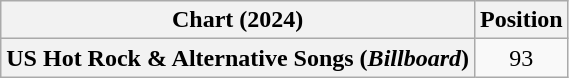<table class="wikitable plainrowheaders" style="text-align:center">
<tr>
<th scope="col">Chart (2024)</th>
<th scope="col">Position</th>
</tr>
<tr>
<th scope="row">US Hot Rock & Alternative Songs (<em>Billboard</em>)</th>
<td>93</td>
</tr>
</table>
